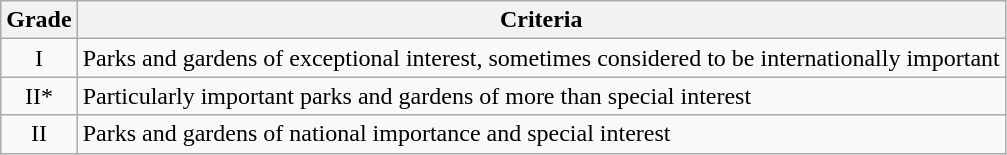<table class="wikitable">
<tr>
<th>Grade</th>
<th>Criteria</th>
</tr>
<tr>
<td align="center" >I</td>
<td>Parks and gardens of exceptional interest, sometimes considered to be internationally important</td>
</tr>
<tr>
<td align="center" >II*</td>
<td>Particularly important parks and gardens of more than special interest</td>
</tr>
<tr>
<td align="center" >II</td>
<td>Parks and gardens of national importance and special interest</td>
</tr>
</table>
